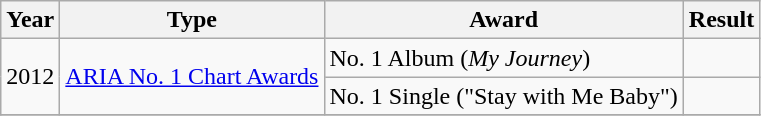<table class="wikitable">
<tr>
<th>Year</th>
<th>Type</th>
<th>Award</th>
<th>Result</th>
</tr>
<tr>
<td rowspan="2">2012</td>
<td rowspan="2"><a href='#'>ARIA No. 1 Chart Awards</a></td>
<td>No. 1 Album (<em>My Journey</em>)</td>
<td></td>
</tr>
<tr>
<td>No. 1 Single ("Stay with Me Baby")</td>
<td></td>
</tr>
<tr>
</tr>
</table>
